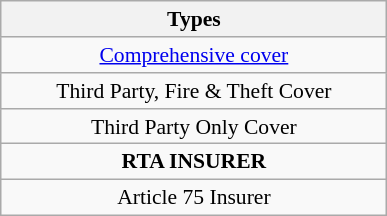<table class="wikitable" style="text-align:center;margin-left:1em;font-size:90%;float:left">
<tr>
<th width="250">Types</th>
</tr>
<tr>
<td align="center"><a href='#'>Comprehensive cover</a></td>
</tr>
<tr>
<td align="center">Third Party, Fire & Theft Cover</td>
</tr>
<tr>
<td align="center">Third Party Only Cover</td>
</tr>
<tr>
<td align="center"><strong>RTA INSURER</strong></td>
</tr>
<tr>
<td align="center">Article 75 Insurer</td>
</tr>
</table>
